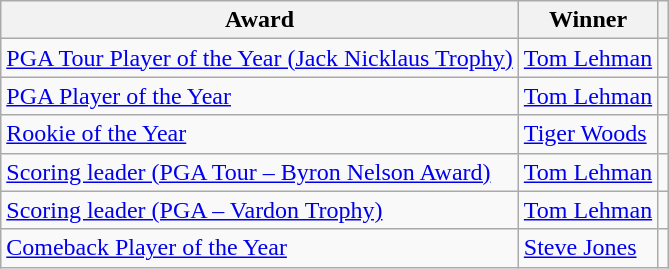<table class="wikitable">
<tr>
<th>Award</th>
<th>Winner</th>
<th></th>
</tr>
<tr>
<td><a href='#'>PGA Tour Player of the Year (Jack Nicklaus Trophy)</a></td>
<td> <a href='#'>Tom Lehman</a></td>
<td></td>
</tr>
<tr>
<td><a href='#'>PGA Player of the Year</a></td>
<td> <a href='#'>Tom Lehman</a></td>
<td></td>
</tr>
<tr>
<td><a href='#'>Rookie of the Year</a></td>
<td> <a href='#'>Tiger Woods</a></td>
<td></td>
</tr>
<tr>
<td><a href='#'>Scoring leader (PGA Tour – Byron Nelson Award)</a></td>
<td> <a href='#'>Tom Lehman</a></td>
<td></td>
</tr>
<tr>
<td><a href='#'>Scoring leader (PGA – Vardon Trophy)</a></td>
<td> <a href='#'>Tom Lehman</a></td>
<td></td>
</tr>
<tr>
<td><a href='#'>Comeback Player of the Year</a></td>
<td> <a href='#'>Steve Jones</a></td>
<td></td>
</tr>
</table>
